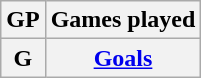<table class="wikitable">
<tr>
<th>GP</th>
<th>Games played</th>
</tr>
<tr>
<th>G</th>
<th><a href='#'>Goals</a></th>
</tr>
</table>
